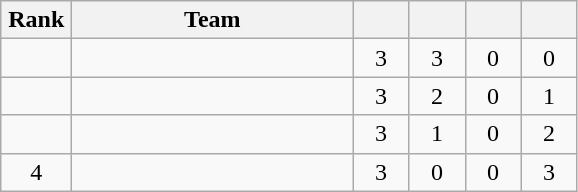<table class="wikitable" style="text-align: center;">
<tr>
<th width=40>Rank</th>
<th width=180>Team</th>
<th width=30></th>
<th width=30></th>
<th width=30></th>
<th width=30></th>
</tr>
<tr>
<td></td>
<td align="left"></td>
<td>3</td>
<td>3</td>
<td>0</td>
<td>0</td>
</tr>
<tr>
<td></td>
<td align="left"></td>
<td>3</td>
<td>2</td>
<td>0</td>
<td>1</td>
</tr>
<tr>
<td></td>
<td align="left"></td>
<td>3</td>
<td>1</td>
<td>0</td>
<td>2</td>
</tr>
<tr>
<td>4</td>
<td align="left"></td>
<td>3</td>
<td>0</td>
<td>0</td>
<td>3</td>
</tr>
</table>
